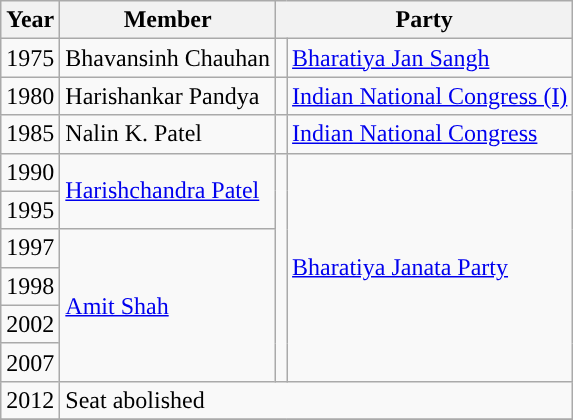<table class="wikitable sortable">
<tr>
<th>Year</th>
<th>Member</th>
<th colspan="2">Party</th>
</tr>
<tr>
<td>1975</td>
<td>Bhavansinh Chauhan</td>
<td style="background-color: "></td>
<td><a href='#'>Bharatiya Jan Sangh</a></td>
</tr>
<tr>
<td>1980</td>
<td>Harishankar Pandya</td>
<td style="background-color: "></td>
<td><a href='#'>Indian National Congress (I)</a></td>
</tr>
<tr>
<td>1985</td>
<td>Nalin K. Patel</td>
<td style="background-color: "></td>
<td><a href='#'>Indian National Congress</a></td>
</tr>
<tr>
<td>1990</td>
<td rowspan=2><a href='#'>Harishchandra Patel</a></td>
<td rowspan=6 style="background-color: "></td>
<td rowspan=6><a href='#'>Bharatiya Janata Party</a></td>
</tr>
<tr>
<td>1995</td>
</tr>
<tr>
<td>1997</td>
<td rowspan=4><a href='#'>Amit Shah</a></td>
</tr>
<tr>
<td>1998</td>
</tr>
<tr>
<td>2002</td>
</tr>
<tr>
<td>2007</td>
</tr>
<tr>
<td>2012</td>
<td colspan=4>Seat abolished</td>
</tr>
<tr>
</tr>
</table>
